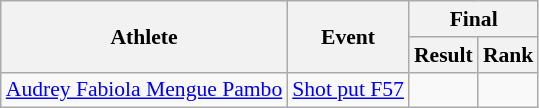<table class="wikitable" style="font-size:90%; text-align:center">
<tr>
<th rowspan="2">Athlete</th>
<th rowspan="2">Event</th>
<th colspan="2">Final</th>
</tr>
<tr>
<th>Result</th>
<th>Rank</th>
</tr>
<tr>
<td align="left"><a href='#'>Audrey Fabiola Mengue Pambo</a></td>
<td align="left"><a href='#'>Shot put F57</a></td>
<td></td>
<td></td>
</tr>
</table>
